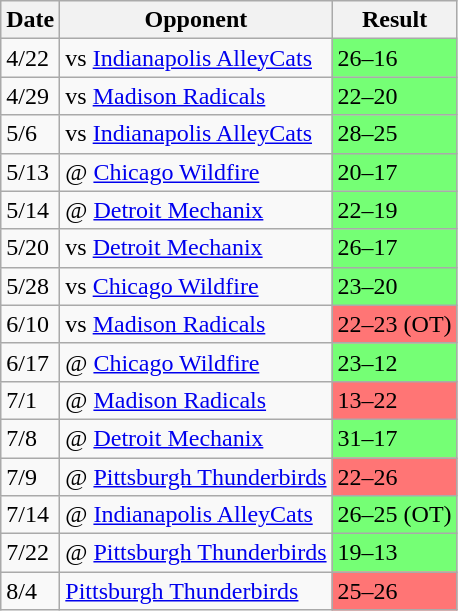<table class="wikitable">
<tr>
<th>Date</th>
<th>Opponent</th>
<th>Result</th>
</tr>
<tr>
<td>4/22</td>
<td>vs <a href='#'>Indianapolis AlleyCats</a></td>
<td style="background:#75FF75;">26–16</td>
</tr>
<tr>
<td>4/29</td>
<td>vs <a href='#'>Madison Radicals</a></td>
<td style="background:#75FF75;">22–20</td>
</tr>
<tr>
<td>5/6</td>
<td>vs <a href='#'>Indianapolis AlleyCats</a></td>
<td style="background:#75FF75;">28–25</td>
</tr>
<tr>
<td>5/13</td>
<td>@ <a href='#'>Chicago Wildfire</a></td>
<td style="background:#75FF75;">20–17</td>
</tr>
<tr>
<td>5/14</td>
<td>@ <a href='#'>Detroit Mechanix</a></td>
<td style="background:#75FF75;">22–19</td>
</tr>
<tr>
<td>5/20</td>
<td>vs <a href='#'>Detroit Mechanix</a></td>
<td style="background:#75FF75;">26–17</td>
</tr>
<tr>
<td>5/28</td>
<td>vs <a href='#'>Chicago Wildfire</a></td>
<td style="background:#75FF75;">23–20</td>
</tr>
<tr>
<td>6/10</td>
<td>vs <a href='#'>Madison Radicals</a></td>
<td style="background:#FF7575;">22–23 (OT)</td>
</tr>
<tr>
<td>6/17</td>
<td>@ <a href='#'>Chicago Wildfire</a></td>
<td style="background:#75FF75;">23–12</td>
</tr>
<tr>
<td>7/1</td>
<td>@ <a href='#'>Madison Radicals</a></td>
<td style="background:#FF7575;">13–22</td>
</tr>
<tr>
<td>7/8</td>
<td>@ <a href='#'>Detroit Mechanix</a></td>
<td style="background:#75FF75;">31–17</td>
</tr>
<tr>
<td>7/9</td>
<td>@ <a href='#'>Pittsburgh Thunderbirds</a></td>
<td style="background:#FF7575;">22–26</td>
</tr>
<tr>
<td>7/14</td>
<td>@ <a href='#'>Indianapolis AlleyCats</a></td>
<td style="background:#75FF75;">26–25 (OT)</td>
</tr>
<tr>
<td>7/22</td>
<td>@ <a href='#'>Pittsburgh Thunderbirds</a></td>
<td style="background:#75FF75;">19–13</td>
</tr>
<tr>
<td>8/4</td>
<td><a href='#'>Pittsburgh Thunderbirds</a></td>
<td style="background:#FF7575;">25–26</td>
</tr>
</table>
